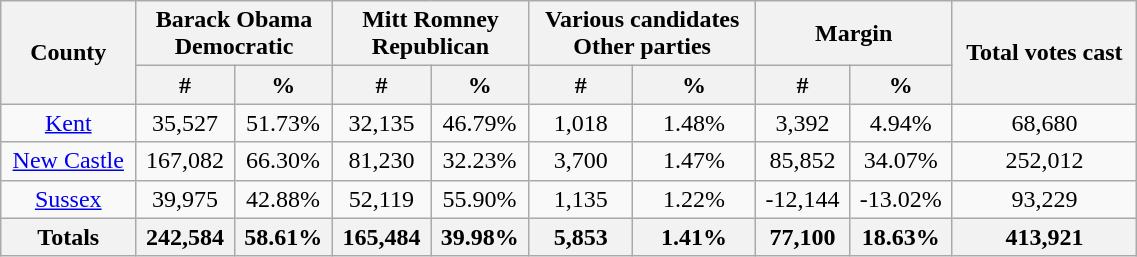<table width="60%"  class="wikitable sortable" style="text-align:center">
<tr>
<th style="text-align:center;" rowspan="2">County</th>
<th style="text-align:center;" colspan="2">Barack Obama<br>Democratic</th>
<th style="text-align:center;" colspan="2">Mitt Romney<br>Republican</th>
<th style="text-align:center;" colspan="2">Various candidates<br>Other parties</th>
<th style="text-align:center;" colspan="2">Margin</th>
<th style="text-align:center;" rowspan="2">Total votes cast</th>
</tr>
<tr>
<th style="text-align:center;" data-sort-type="number">#</th>
<th style="text-align:center;" data-sort-type="number">%</th>
<th style="text-align:center;" data-sort-type="number">#</th>
<th style="text-align:center;" data-sort-type="number">%</th>
<th style="text-align:center;" data-sort-type="number">#</th>
<th style="text-align:center;" data-sort-type="number">%</th>
<th style="text-align:center;" data-sort-type="number">#</th>
<th style="text-align:center;" data-sort-type="number">%</th>
</tr>
<tr style="text-align:center;">
<td><a href='#'>Kent</a></td>
<td>35,527</td>
<td>51.73%</td>
<td>32,135</td>
<td>46.79%</td>
<td>1,018</td>
<td>1.48%</td>
<td>3,392</td>
<td>4.94%</td>
<td>68,680</td>
</tr>
<tr style="text-align:center;">
<td><a href='#'>New Castle</a></td>
<td>167,082</td>
<td>66.30%</td>
<td>81,230</td>
<td>32.23%</td>
<td>3,700</td>
<td>1.47%</td>
<td>85,852</td>
<td>34.07%</td>
<td>252,012</td>
</tr>
<tr style="text-align:center;">
<td><a href='#'>Sussex</a></td>
<td>39,975</td>
<td>42.88%</td>
<td>52,119</td>
<td>55.90%</td>
<td>1,135</td>
<td>1.22%</td>
<td>-12,144</td>
<td>-13.02%</td>
<td>93,229</td>
</tr>
<tr>
<th>Totals</th>
<th>242,584</th>
<th>58.61%</th>
<th>165,484</th>
<th>39.98%</th>
<th>5,853</th>
<th>1.41%</th>
<th>77,100</th>
<th>18.63%</th>
<th>413,921</th>
</tr>
</table>
